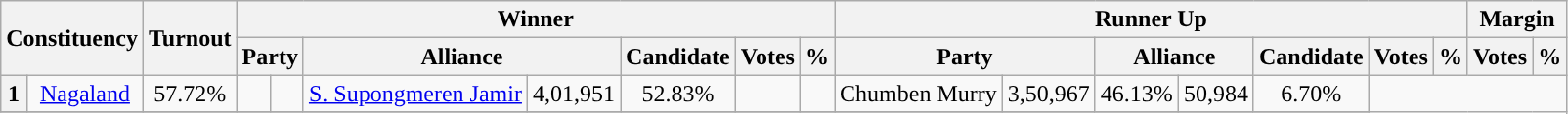<table class="wikitable sortable" style="text-align:center;">
<tr>
<th colspan="2" rowspan="2">Constituency</th>
<th rowspan="2">Turnout</th>
<th colspan="7">Winner</th>
<th colspan="7">Runner Up</th>
<th colspan="2">Margin</th>
</tr>
<tr>
<th colspan="2">Party</th>
<th colspan="2">Alliance</th>
<th>Candidate</th>
<th>Votes</th>
<th>%</th>
<th colspan="2">Party</th>
<th colspan="2">Alliance</th>
<th>Candidate</th>
<th>Votes</th>
<th>%</th>
<th>Votes</th>
<th>%</th>
</tr>
<tr>
<th>1</th>
<td><a href='#'>Nagaland</a></td>
<td>57.72%</td>
<td></td>
<td></td>
<td><a href='#'>S. Supongmeren Jamir</a></td>
<td>4,01,951</td>
<td>52.83%</td>
<td></td>
<td></td>
<td>Chumben Murry</td>
<td>3,50,967</td>
<td>46.13%</td>
<td style="background:">50,984</td>
<td style="background:">6.70%</td>
</tr>
<tr>
</tr>
</table>
